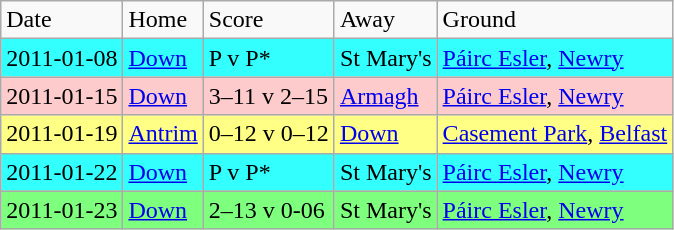<table class="wikitable">
<tr>
<td>Date</td>
<td>Home</td>
<td>Score</td>
<td>Away</td>
<td>Ground</td>
</tr>
<tr bgcolor="#33FFFF">
<td>2011-01-08</td>
<td><a href='#'>Down</a></td>
<td>P v P*</td>
<td>St Mary's</td>
<td><a href='#'>Páirc Esler</a>, <a href='#'>Newry</a></td>
</tr>
<tr bgcolor="fdcbcb">
<td>2011-01-15</td>
<td><a href='#'>Down</a></td>
<td>3–11 v 2–15</td>
<td><a href='#'>Armagh</a></td>
<td><a href='#'>Páirc Esler</a>, <a href='#'>Newry</a></td>
</tr>
<tr bgcolor="ffff85">
<td>2011-01-19</td>
<td><a href='#'>Antrim</a></td>
<td>0–12 v 0–12</td>
<td><a href='#'>Down</a></td>
<td><a href='#'>Casement Park</a>, <a href='#'>Belfast</a></td>
</tr>
<tr bgcolor="#33FFFF">
<td>2011-01-22</td>
<td><a href='#'>Down</a></td>
<td>P v P*</td>
<td>St Mary's</td>
<td><a href='#'>Páirc Esler</a>, <a href='#'>Newry</a></td>
</tr>
<tr bgcolor="7eff7e">
<td>2011-01-23</td>
<td><a href='#'>Down</a></td>
<td>2–13 v 0-06</td>
<td>St Mary's</td>
<td><a href='#'>Páirc Esler</a>, <a href='#'>Newry</a></td>
</tr>
</table>
